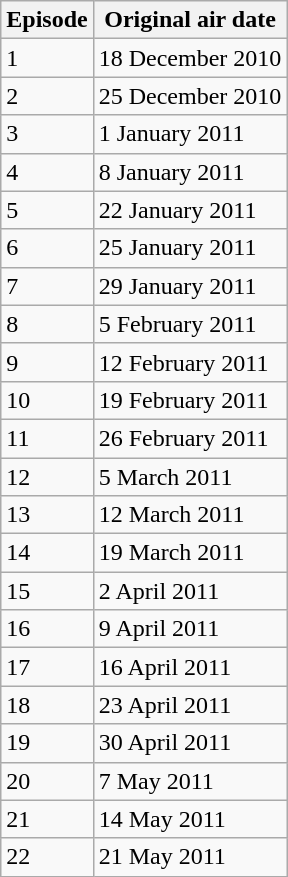<table class="wikitable">
<tr>
<th>Episode</th>
<th>Original air date</th>
</tr>
<tr>
<td>1</td>
<td>18 December 2010</td>
</tr>
<tr>
<td>2</td>
<td>25 December 2010</td>
</tr>
<tr>
<td>3</td>
<td>1 January 2011</td>
</tr>
<tr>
<td>4</td>
<td>8 January 2011</td>
</tr>
<tr>
<td>5</td>
<td>22 January 2011</td>
</tr>
<tr>
<td>6</td>
<td>25 January 2011</td>
</tr>
<tr>
<td>7</td>
<td>29 January 2011</td>
</tr>
<tr>
<td>8</td>
<td>5 February 2011</td>
</tr>
<tr>
<td>9</td>
<td>12 February 2011</td>
</tr>
<tr>
<td>10</td>
<td>19 February 2011</td>
</tr>
<tr>
<td>11</td>
<td>26 February 2011</td>
</tr>
<tr>
<td>12</td>
<td>5 March 2011</td>
</tr>
<tr>
<td>13</td>
<td>12 March 2011</td>
</tr>
<tr>
<td>14</td>
<td>19 March 2011</td>
</tr>
<tr>
<td>15</td>
<td>2 April 2011</td>
</tr>
<tr>
<td>16</td>
<td>9 April 2011</td>
</tr>
<tr>
<td>17</td>
<td>16 April 2011</td>
</tr>
<tr>
<td>18</td>
<td>23 April 2011</td>
</tr>
<tr>
<td>19</td>
<td>30 April 2011</td>
</tr>
<tr>
<td>20</td>
<td>7 May 2011</td>
</tr>
<tr>
<td>21</td>
<td>14 May 2011</td>
</tr>
<tr>
<td>22</td>
<td>21 May 2011</td>
</tr>
</table>
